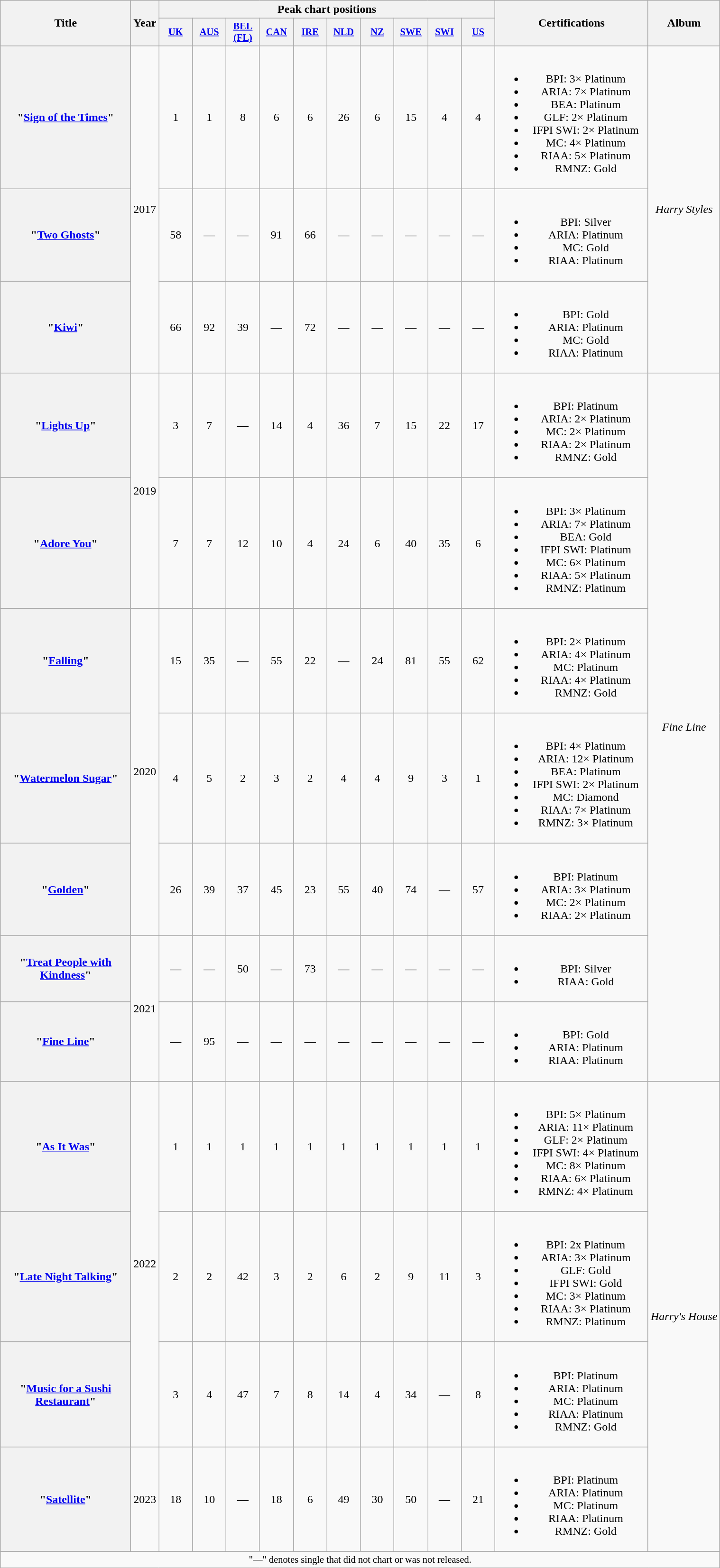<table class="wikitable plainrowheaders" style="text-align:center;">
<tr>
<th scope="col" rowspan="2" style="width:11em;">Title</th>
<th scope="col" rowspan="2" style="width:1em;">Year</th>
<th scope="col" colspan="10">Peak chart positions</th>
<th scope="col" rowspan="2" style="width:13em;">Certifications</th>
<th scope="col" rowspan="2">Album</th>
</tr>
<tr>
<th scope="col" style="width:3em;font-size:85%;"><a href='#'>UK</a><br></th>
<th scope="col" style="width:3em;font-size:85%;"><a href='#'>AUS</a><br></th>
<th scope="col" style="width:3em;font-size:85%;"><a href='#'>BEL<br>(FL)</a><br></th>
<th scope="col" style="width:3em;font-size:85%;"><a href='#'>CAN</a><br></th>
<th scope="col" style="width:3em;font-size:85%;"><a href='#'>IRE</a><br></th>
<th scope="col" style="width:3em;font-size:85%;"><a href='#'>NLD</a><br></th>
<th scope="col" style="width:3em;font-size:85%;"><a href='#'>NZ</a><br></th>
<th scope="col" style="width:3em;font-size:85%;"><a href='#'>SWE</a><br></th>
<th scope="col" style="width:3em;font-size:85%;"><a href='#'>SWI</a><br></th>
<th scope="col" style="width:3em;font-size:85%;"><a href='#'>US</a><br></th>
</tr>
<tr>
<th scope="row">"<a href='#'>Sign of the Times</a>"</th>
<td rowspan=3>2017</td>
<td>1</td>
<td>1</td>
<td>8</td>
<td>6</td>
<td>6</td>
<td>26</td>
<td>6</td>
<td>15</td>
<td>4</td>
<td>4</td>
<td><br><ul><li>BPI: 3× Platinum</li><li>ARIA: 7× Platinum</li><li>BEA: Platinum</li><li>GLF: 2× Platinum</li><li>IFPI SWI: 2× Platinum</li><li>MC: 4× Platinum</li><li>RIAA: 5× Platinum</li><li>RMNZ: Gold</li></ul></td>
<td rowspan="3"><em>Harry Styles</em></td>
</tr>
<tr>
<th scope="row">"<a href='#'>Two Ghosts</a>"</th>
<td>58</td>
<td>—</td>
<td>—</td>
<td>91</td>
<td>66</td>
<td>—</td>
<td>—</td>
<td>—</td>
<td>—</td>
<td>—</td>
<td><br><ul><li>BPI: Silver</li><li>ARIA: Platinum</li><li>MC: Gold</li><li>RIAA: Platinum</li></ul></td>
</tr>
<tr>
<th scope="row">"<a href='#'>Kiwi</a>"</th>
<td>66</td>
<td>92</td>
<td>39</td>
<td>—</td>
<td>72</td>
<td>—</td>
<td>—</td>
<td>—</td>
<td>—</td>
<td>—</td>
<td><br><ul><li>BPI: Gold</li><li>ARIA: Platinum</li><li>MC: Gold</li><li>RIAA: Platinum</li></ul></td>
</tr>
<tr>
<th scope="row">"<a href='#'>Lights Up</a>"</th>
<td rowspan="2">2019</td>
<td>3</td>
<td>7</td>
<td>—</td>
<td>14</td>
<td>4</td>
<td>36</td>
<td>7</td>
<td>15</td>
<td>22</td>
<td>17</td>
<td><br><ul><li>BPI: Platinum</li><li>ARIA: 2× Platinum</li><li>MC: 2× Platinum</li><li>RIAA: 2× Platinum</li><li>RMNZ: Gold</li></ul></td>
<td rowspan="7"><em>Fine Line</em></td>
</tr>
<tr>
<th scope="row">"<a href='#'>Adore You</a>"</th>
<td>7</td>
<td>7</td>
<td>12</td>
<td>10</td>
<td>4</td>
<td>24</td>
<td>6</td>
<td>40</td>
<td>35</td>
<td>6</td>
<td><br><ul><li>BPI: 3× Platinum</li><li>ARIA: 7× Platinum</li><li>BEA: Gold</li><li>IFPI SWI: Platinum</li><li>MC: 6× Platinum</li><li>RIAA: 5× Platinum</li><li>RMNZ: Platinum</li></ul></td>
</tr>
<tr>
<th scope="row">"<a href='#'>Falling</a>"</th>
<td rowspan="3">2020</td>
<td>15</td>
<td>35</td>
<td>—</td>
<td>55</td>
<td>22</td>
<td>—</td>
<td>24</td>
<td>81</td>
<td>55</td>
<td>62</td>
<td><br><ul><li>BPI: 2× Platinum</li><li>ARIA: 4× Platinum</li><li>MC: Platinum</li><li>RIAA: 4× Platinum</li><li>RMNZ: Gold</li></ul></td>
</tr>
<tr>
<th scope="row">"<a href='#'>Watermelon Sugar</a>"</th>
<td>4</td>
<td>5</td>
<td>2</td>
<td>3</td>
<td>2</td>
<td>4</td>
<td>4</td>
<td>9</td>
<td>3</td>
<td>1</td>
<td><br><ul><li>BPI: 4× Platinum</li><li>ARIA: 12× Platinum</li><li>BEA: Platinum</li><li>IFPI SWI: 2× Platinum</li><li>MC: Diamond</li><li>RIAA: 7× Platinum</li><li>RMNZ: 3× Platinum</li></ul></td>
</tr>
<tr>
<th scope="row">"<a href='#'>Golden</a>"</th>
<td>26</td>
<td>39</td>
<td>37</td>
<td>45</td>
<td>23</td>
<td>55</td>
<td>40</td>
<td>74</td>
<td>—</td>
<td>57</td>
<td><br><ul><li>BPI: Platinum</li><li>ARIA: 3× Platinum</li><li>MC: 2× Platinum</li><li>RIAA: 2× Platinum</li></ul></td>
</tr>
<tr>
<th scope="row">"<a href='#'>Treat People with Kindness</a>"</th>
<td rowspan="2">2021</td>
<td>—</td>
<td>—</td>
<td>50</td>
<td>—</td>
<td>73</td>
<td>—</td>
<td>—</td>
<td>—</td>
<td>—</td>
<td>—</td>
<td><br><ul><li>BPI: Silver</li><li>RIAA: Gold</li></ul></td>
</tr>
<tr>
<th scope="row">"<a href='#'>Fine Line</a>"</th>
<td>—</td>
<td>95</td>
<td>—</td>
<td>—</td>
<td>—</td>
<td>—</td>
<td>—</td>
<td>—</td>
<td>—</td>
<td>—</td>
<td><br><ul><li>BPI: Gold</li><li>ARIA: Platinum</li><li>RIAA: Platinum</li></ul></td>
</tr>
<tr>
<th scope="row">"<a href='#'>As It Was</a>"</th>
<td rowspan="3">2022</td>
<td>1</td>
<td>1</td>
<td>1</td>
<td>1</td>
<td>1</td>
<td>1</td>
<td>1</td>
<td>1</td>
<td>1</td>
<td>1</td>
<td><br><ul><li>BPI: 5× Platinum</li><li>ARIA: 11× Platinum</li><li>GLF: 2× Platinum</li><li>IFPI SWI: 4× Platinum</li><li>MC: 8× Platinum</li><li>RIAA: 6× Platinum</li><li>RMNZ: 4× Platinum</li></ul></td>
<td rowspan="4"><em>Harry's House</em></td>
</tr>
<tr>
<th scope="row">"<a href='#'>Late Night Talking</a>"</th>
<td>2</td>
<td>2</td>
<td>42</td>
<td>3</td>
<td>2</td>
<td>6</td>
<td>2</td>
<td>9</td>
<td>11</td>
<td>3</td>
<td><br><ul><li>BPI: 2x Platinum</li><li>ARIA: 3× Platinum</li><li>GLF: Gold</li><li>IFPI SWI: Gold</li><li>MC: 3× Platinum</li><li>RIAA: 3× Platinum</li><li>RMNZ: Platinum</li></ul></td>
</tr>
<tr>
<th scope="row">"<a href='#'>Music for a Sushi Restaurant</a>"</th>
<td>3</td>
<td>4</td>
<td>47</td>
<td>7</td>
<td>8</td>
<td>14</td>
<td>4</td>
<td>34</td>
<td>—</td>
<td>8</td>
<td><br><ul><li>BPI: Platinum</li><li>ARIA: Platinum</li><li>MC: Platinum</li><li>RIAA: Platinum</li><li>RMNZ: Gold</li></ul></td>
</tr>
<tr>
<th scope="row">"<a href='#'>Satellite</a>"</th>
<td>2023</td>
<td>18</td>
<td>10</td>
<td>—</td>
<td>18</td>
<td>6</td>
<td>49</td>
<td>30</td>
<td>50</td>
<td>—</td>
<td>21</td>
<td><br><ul><li>BPI: Platinum</li><li>ARIA: Platinum</li><li>MC: Platinum</li><li>RIAA: Platinum</li><li>RMNZ: Gold</li></ul></td>
</tr>
<tr>
<td colspan="14" style="font-size:85%">"—" denotes single that did not chart or was not released.</td>
</tr>
</table>
